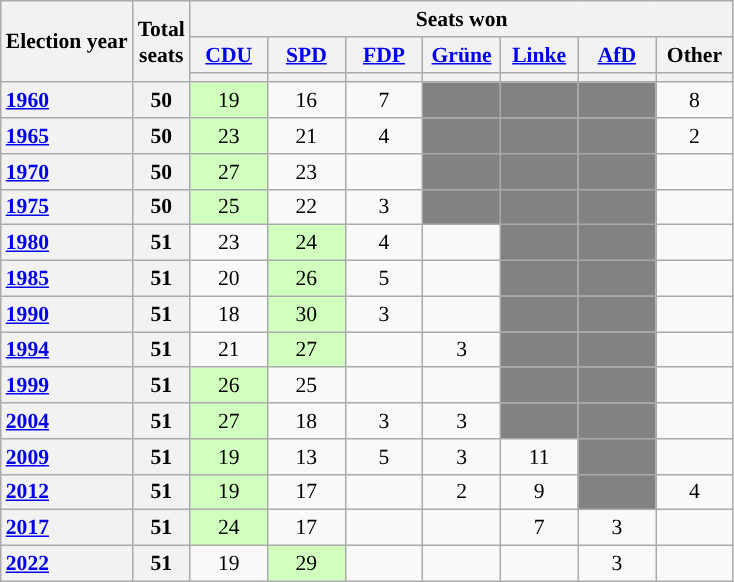<table class="wikitable" style="text-align:center; font-size: 0.9em;">
<tr>
<th rowspan="3">Election year</th>
<th rowspan="3">Total<br>seats</th>
<th colspan="7">Seats won</th>
</tr>
<tr>
<th class="unsortable" style="width:45px;"><a href='#'>CDU</a></th>
<th class="unsortable" style="width:45px;"><a href='#'>SPD</a></th>
<th class="unsortable" style="width:45px;"><a href='#'>FDP</a></th>
<th class="unsortable" style="width:45px;"><a href='#'>Grüne</a></th>
<th class="unsortable" style="width:45px;"><a href='#'>Linke</a></th>
<th class="unsortable" style="width:45px;"><a href='#'>AfD</a></th>
<th class="unsortable" style="width:45px;">Other</th>
</tr>
<tr>
<th style="background:"></th>
<th style="background:"></th>
<th style="background:"></th>
<th style="background:"></th>
<th style="background:"></th>
<th style="background:"></th>
<th style="background:"></th>
</tr>
<tr>
<th style="text-align: left;"><a href='#'>1960</a></th>
<th>50</th>
<td style="background:#d1ffbd;">19</td>
<td>16</td>
<td>7</td>
<td style="background:#828282;"></td>
<td style="background:#828282;"></td>
<td style="background:#828282;"></td>
<td>8 </td>
</tr>
<tr>
<th style="text-align: left;"><a href='#'>1965</a></th>
<th>50</th>
<td style="background:#d1ffbd;">23</td>
<td>21</td>
<td>4</td>
<td style="background:#828282;"></td>
<td style="background:#828282;"></td>
<td style="background:#828282;"></td>
<td>2 </td>
</tr>
<tr>
<th style="text-align: left;"><a href='#'>1970</a></th>
<th>50</th>
<td style="background:#d1ffbd;">27</td>
<td>23</td>
<td></td>
<td style="background:#828282;"></td>
<td style="background:#828282;"></td>
<td style="background:#828282;"></td>
<td></td>
</tr>
<tr>
<th style="text-align: left;"><a href='#'>1975</a></th>
<th>50</th>
<td style="background:#d1ffbd;">25</td>
<td>22</td>
<td>3</td>
<td style="background:#828282;"></td>
<td style="background:#828282;"></td>
<td style="background:#828282;"></td>
<td></td>
</tr>
<tr>
<th style="text-align: left;"><a href='#'>1980</a></th>
<th>51</th>
<td>23</td>
<td style="background:#d1ffbd;">24</td>
<td>4</td>
<td></td>
<td style="background:#828282;"></td>
<td style="background:#828282;"></td>
<td></td>
</tr>
<tr>
<th style="text-align: left;"><a href='#'>1985</a></th>
<th>51</th>
<td>20</td>
<td style="background:#d1ffbd;">26</td>
<td>5</td>
<td></td>
<td style="background:#828282;"></td>
<td style="background:#828282;"></td>
<td></td>
</tr>
<tr>
<th style="text-align: left;"><a href='#'>1990</a></th>
<th>51</th>
<td>18</td>
<td style="background:#d1ffbd;">30</td>
<td>3</td>
<td></td>
<td style="background:#828282;"></td>
<td style="background:#828282;"></td>
<td></td>
</tr>
<tr>
<th style="text-align: left;"><a href='#'>1994</a></th>
<th>51</th>
<td>21</td>
<td style="background:#d1ffbd;">27</td>
<td></td>
<td>3</td>
<td style="background:#828282;"></td>
<td style="background:#828282;"></td>
<td></td>
</tr>
<tr>
<th style="text-align: left;"><a href='#'>1999</a></th>
<th>51</th>
<td style="background:#d1ffbd;">26</td>
<td>25</td>
<td></td>
<td></td>
<td style="background:#828282;"></td>
<td style="background:#828282;"></td>
<td></td>
</tr>
<tr>
<th style="text-align: left;"><a href='#'>2004</a></th>
<th>51</th>
<td style="background:#d1ffbd;">27</td>
<td>18</td>
<td>3</td>
<td>3</td>
<td style="background:#828282;"></td>
<td style="background:#828282;"></td>
<td></td>
</tr>
<tr>
<th style="text-align: left;"><a href='#'>2009</a></th>
<th>51</th>
<td style="background:#d1ffbd;">19</td>
<td>13</td>
<td>5</td>
<td>3</td>
<td>11</td>
<td style="background:#828282;"></td>
<td></td>
</tr>
<tr>
<th style="text-align: left;"><a href='#'>2012</a></th>
<th>51</th>
<td style="background:#d1ffbd;">19</td>
<td>17</td>
<td></td>
<td>2</td>
<td>9</td>
<td style="background:#828282;"></td>
<td>4 </td>
</tr>
<tr>
<th style="text-align: left;"><a href='#'>2017</a></th>
<th>51</th>
<td style="background:#d1ffbd;">24</td>
<td>17</td>
<td></td>
<td></td>
<td>7</td>
<td>3</td>
<td></td>
</tr>
<tr>
<th style="text-align: left;"><a href='#'>2022</a></th>
<th>51</th>
<td>19</td>
<td style="background:#d1ffbd;">29</td>
<td></td>
<td></td>
<td></td>
<td>3</td>
<td></td>
</tr>
</table>
